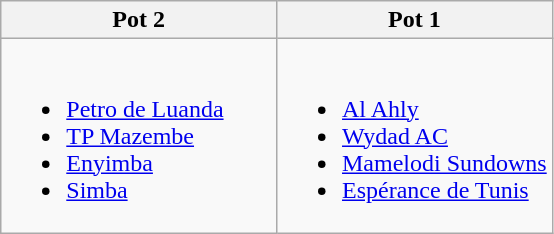<table class="wikitable">
<tr>
<th width=50%>Pot 2</th>
<th width=50%>Pot 1</th>
</tr>
<tr>
<td valign=top><br><ul><li> <a href='#'>Petro de Luanda</a></li><li> <a href='#'>TP Mazembe</a></li><li> <a href='#'>Enyimba</a></li><li> <a href='#'>Simba</a></li></ul></td>
<td valign=top><br><ul><li> <a href='#'>Al Ahly</a></li><li> <a href='#'>Wydad AC</a></li><li> <a href='#'>Mamelodi Sundowns</a></li><li> <a href='#'>Espérance de Tunis</a></li></ul></td>
</tr>
</table>
